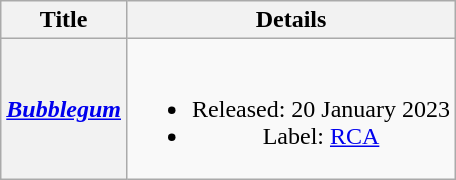<table class="wikitable plainrowheaders" style="text-align:center;">
<tr>
<th scope="col">Title</th>
<th scope="col">Details</th>
</tr>
<tr>
<th scope="row"><em><a href='#'>Bubblegum</a></em></th>
<td><br><ul><li>Released: 20 January 2023</li><li>Label: <a href='#'>RCA</a></li></ul></td>
</tr>
</table>
